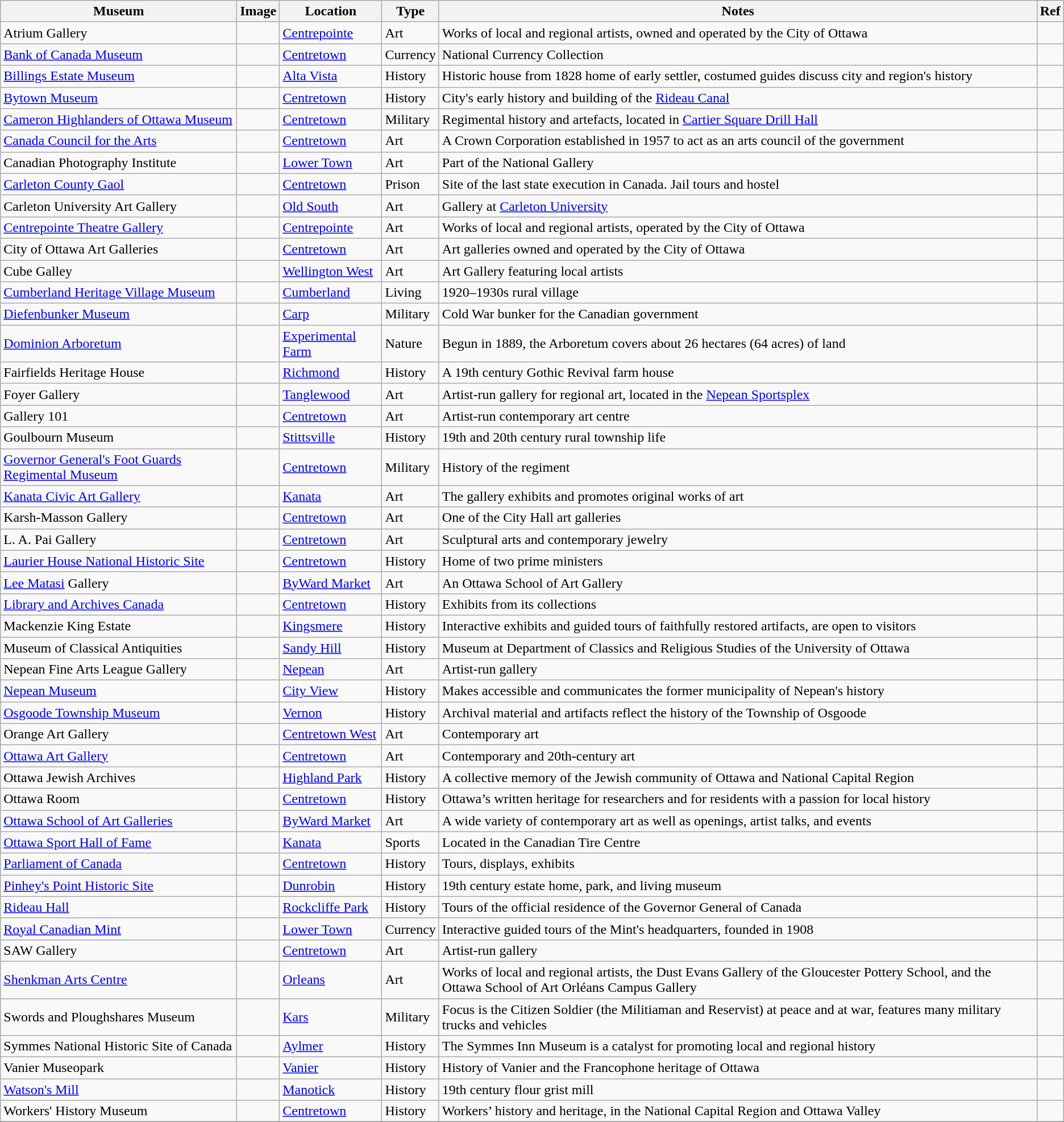<table class="wikitable">
<tr>
<th>Museum</th>
<th>Image</th>
<th>Location</th>
<th>Type</th>
<th>Notes</th>
<th>Ref</th>
</tr>
<tr>
<td>Atrium Gallery</td>
<td></td>
<td><a href='#'>Centrepointe</a></td>
<td>Art</td>
<td>Works of local and regional artists, owned and operated by the City of Ottawa</td>
<td></td>
</tr>
<tr>
<td><a href='#'>Bank of Canada Museum</a></td>
<td></td>
<td><a href='#'>Centretown</a></td>
<td>Currency</td>
<td>National Currency Collection</td>
<td></td>
</tr>
<tr>
<td><a href='#'>Billings Estate Museum</a></td>
<td></td>
<td><a href='#'>Alta Vista</a></td>
<td>History</td>
<td>Historic house from 1828 home of early settler, costumed guides discuss city and region's history</td>
<td></td>
</tr>
<tr>
<td><a href='#'>Bytown Museum</a></td>
<td></td>
<td><a href='#'>Centretown</a></td>
<td>History</td>
<td>City's early history and building of the <a href='#'>Rideau Canal</a></td>
<td></td>
</tr>
<tr>
<td><a href='#'>Cameron Highlanders of Ottawa Museum</a></td>
<td></td>
<td><a href='#'>Centretown</a></td>
<td>Military</td>
<td>Regimental history and artefacts, located in <a href='#'>Cartier Square Drill Hall</a></td>
<td></td>
</tr>
<tr>
<td><a href='#'>Canada Council for the Arts</a></td>
<td></td>
<td><a href='#'>Centretown</a></td>
<td>Art</td>
<td>A Crown Corporation established in 1957 to act as an arts council of the government</td>
<td></td>
</tr>
<tr>
<td>Canadian Photography Institute</td>
<td></td>
<td><a href='#'>Lower Town</a></td>
<td>Art</td>
<td>Part of the National Gallery</td>
<td></td>
</tr>
<tr>
<td><a href='#'>Carleton County Gaol</a></td>
<td></td>
<td><a href='#'>Centretown</a></td>
<td>Prison</td>
<td>Site of the last state execution in Canada. Jail tours and hostel</td>
<td></td>
</tr>
<tr>
<td>Carleton University Art Gallery</td>
<td></td>
<td><a href='#'>Old South</a></td>
<td>Art</td>
<td>Gallery at <a href='#'>Carleton University</a></td>
<td></td>
</tr>
<tr>
<td><a href='#'>Centrepointe Theatre Gallery</a></td>
<td></td>
<td><a href='#'>Centrepointe</a></td>
<td>Art</td>
<td>Works of local and regional artists, operated by the City of Ottawa</td>
<td></td>
</tr>
<tr>
<td>City of Ottawa Art Galleries</td>
<td></td>
<td><a href='#'>Centretown</a></td>
<td>Art</td>
<td>Art galleries owned and operated by the City of Ottawa</td>
<td></td>
</tr>
<tr>
<td>Cube Galley</td>
<td></td>
<td><a href='#'>Wellington West</a></td>
<td>Art</td>
<td>Art Gallery featuring local artists</td>
<td></td>
</tr>
<tr>
<td><a href='#'>Cumberland Heritage Village Museum</a></td>
<td></td>
<td><a href='#'>Cumberland</a></td>
<td>Living</td>
<td>1920–1930s rural village</td>
<td></td>
</tr>
<tr>
<td><a href='#'>Diefenbunker Museum</a></td>
<td></td>
<td><a href='#'>Carp</a></td>
<td>Military</td>
<td>Cold War bunker for the Canadian government</td>
<td></td>
</tr>
<tr>
<td><a href='#'>Dominion Arboretum</a></td>
<td></td>
<td><a href='#'>Experimental Farm</a></td>
<td>Nature</td>
<td>Begun in 1889, the Arboretum covers about 26 hectares (64 acres) of land</td>
<td></td>
</tr>
<tr>
<td>Fairfields Heritage House</td>
<td></td>
<td><a href='#'>Richmond</a></td>
<td>History</td>
<td>A 19th century Gothic Revival farm house</td>
<td></td>
</tr>
<tr>
<td>Foyer Gallery</td>
<td></td>
<td><a href='#'>Tanglewood</a></td>
<td>Art</td>
<td>Artist-run gallery for regional art, located in the <a href='#'>Nepean Sportsplex</a></td>
<td></td>
</tr>
<tr>
<td>Gallery 101</td>
<td></td>
<td><a href='#'>Centretown</a></td>
<td>Art</td>
<td>Artist-run contemporary art centre</td>
<td></td>
</tr>
<tr>
<td>Goulbourn Museum</td>
<td></td>
<td><a href='#'>Stittsville</a></td>
<td>History</td>
<td>19th and 20th century rural township life</td>
<td></td>
</tr>
<tr>
<td><a href='#'>Governor General's Foot Guards Regimental Museum</a></td>
<td></td>
<td><a href='#'>Centretown</a></td>
<td>Military</td>
<td>History of the regiment</td>
<td></td>
</tr>
<tr>
<td><a href='#'>Kanata Civic Art Gallery</a></td>
<td></td>
<td><a href='#'>Kanata</a></td>
<td>Art</td>
<td>The gallery exhibits and promotes original works of art</td>
<td></td>
</tr>
<tr>
<td>Karsh-Masson Gallery</td>
<td></td>
<td><a href='#'>Centretown</a></td>
<td>Art</td>
<td>One of the City Hall art galleries</td>
<td></td>
</tr>
<tr>
<td>L. A. Pai Gallery</td>
<td></td>
<td><a href='#'>Centretown</a></td>
<td>Art</td>
<td>Sculptural arts and contemporary jewelry</td>
<td></td>
</tr>
<tr>
<td><a href='#'>Laurier House National Historic Site</a></td>
<td></td>
<td><a href='#'>Centretown</a></td>
<td>History</td>
<td>Home of two prime ministers</td>
<td></td>
</tr>
<tr>
<td><a href='#'>Lee Matasi</a> Gallery</td>
<td></td>
<td><a href='#'>ByWard Market</a></td>
<td>Art</td>
<td>An Ottawa School of Art Gallery</td>
<td></td>
</tr>
<tr>
<td><a href='#'>Library and Archives Canada</a></td>
<td></td>
<td><a href='#'>Centretown</a></td>
<td>History</td>
<td>Exhibits from its collections</td>
<td></td>
</tr>
<tr>
<td>Mackenzie King Estate</td>
<td></td>
<td><a href='#'>Kingsmere</a></td>
<td>History</td>
<td>Interactive exhibits and guided tours of faithfully restored artifacts, are open to visitors</td>
<td></td>
</tr>
<tr>
<td>Museum of Classical Antiquities</td>
<td></td>
<td><a href='#'>Sandy Hill</a></td>
<td>History</td>
<td>Museum at Department of Classics and Religious Studies of the University of Ottawa</td>
<td></td>
</tr>
<tr>
<td>Nepean Fine Arts League Gallery</td>
<td></td>
<td><a href='#'>Nepean</a></td>
<td>Art</td>
<td>Artist-run gallery</td>
<td></td>
</tr>
<tr>
<td><a href='#'>Nepean Museum</a></td>
<td></td>
<td><a href='#'>City View</a></td>
<td>History</td>
<td>Makes accessible and communicates the former municipality of Nepean's history</td>
<td></td>
</tr>
<tr>
<td><a href='#'>Osgoode Township Museum</a></td>
<td></td>
<td><a href='#'>Vernon</a></td>
<td>History</td>
<td>Archival material and artifacts reflect the history of the Township of Osgoode</td>
<td></td>
</tr>
<tr>
<td>Orange Art Gallery</td>
<td></td>
<td><a href='#'>Centretown West</a></td>
<td>Art</td>
<td>Contemporary art</td>
<td></td>
</tr>
<tr>
<td><a href='#'>Ottawa Art Gallery</a></td>
<td></td>
<td><a href='#'>Centretown</a></td>
<td>Art</td>
<td>Contemporary and 20th-century art</td>
<td></td>
</tr>
<tr>
<td>Ottawa Jewish Archives</td>
<td></td>
<td><a href='#'>Highland Park</a></td>
<td>History</td>
<td>A collective memory of the Jewish community of Ottawa and National Capital Region</td>
<td></td>
</tr>
<tr>
<td>Ottawa Room</td>
<td></td>
<td><a href='#'>Centretown</a></td>
<td>History</td>
<td>Ottawa’s written heritage for researchers and for residents with a passion for local history</td>
<td></td>
</tr>
<tr>
<td><a href='#'>Ottawa School of Art Galleries</a></td>
<td></td>
<td><a href='#'>ByWard Market</a></td>
<td>Art</td>
<td>A wide variety of contemporary art as well as openings, artist talks, and events</td>
<td></td>
</tr>
<tr>
<td><a href='#'>Ottawa Sport Hall of Fame</a></td>
<td></td>
<td><a href='#'>Kanata</a></td>
<td>Sports</td>
<td>Located in the Canadian Tire Centre</td>
<td></td>
</tr>
<tr>
<td><a href='#'>Parliament of Canada</a></td>
<td></td>
<td><a href='#'>Centretown</a></td>
<td>History</td>
<td>Tours, displays, exhibits</td>
<td></td>
</tr>
<tr>
<td><a href='#'>Pinhey's Point Historic Site</a></td>
<td></td>
<td><a href='#'>Dunrobin</a></td>
<td>History</td>
<td>19th century estate home, park, and living museum</td>
<td></td>
</tr>
<tr>
<td><a href='#'>Rideau Hall</a></td>
<td></td>
<td><a href='#'>Rockcliffe Park</a></td>
<td>History</td>
<td>Tours of the official residence of the Governor General of Canada</td>
<td></td>
</tr>
<tr>
<td><a href='#'>Royal Canadian Mint</a></td>
<td></td>
<td><a href='#'>Lower Town</a></td>
<td>Currency</td>
<td>Interactive guided tours of the Mint's headquarters, founded in 1908</td>
<td></td>
</tr>
<tr>
<td>SAW Gallery</td>
<td></td>
<td><a href='#'>Centretown</a></td>
<td>Art</td>
<td>Artist-run gallery</td>
<td></td>
</tr>
<tr>
<td><a href='#'>Shenkman Arts Centre</a></td>
<td></td>
<td><a href='#'>Orleans</a></td>
<td>Art</td>
<td>Works of local and regional artists, the Dust Evans Gallery of the Gloucester Pottery School, and the Ottawa School of Art Orléans Campus Gallery</td>
<td></td>
</tr>
<tr>
<td>Swords and Ploughshares Museum</td>
<td></td>
<td><a href='#'>Kars</a></td>
<td>Military</td>
<td>Focus is the Citizen Soldier (the Militiaman and Reservist) at peace and at war, features many military trucks and vehicles</td>
<td></td>
</tr>
<tr>
<td>Symmes National Historic Site of Canada</td>
<td></td>
<td><a href='#'>Aylmer</a></td>
<td>History</td>
<td>The Symmes Inn Museum is a catalyst for promoting local and regional history</td>
<td></td>
</tr>
<tr>
<td>Vanier Museopark</td>
<td></td>
<td><a href='#'>Vanier</a></td>
<td>History</td>
<td>History of Vanier and the Francophone heritage of Ottawa</td>
<td></td>
</tr>
<tr>
<td><a href='#'>Watson's Mill</a></td>
<td></td>
<td><a href='#'>Manotick</a></td>
<td>History</td>
<td>19th century flour grist mill</td>
<td></td>
</tr>
<tr>
<td>Workers' History Museum</td>
<td></td>
<td><a href='#'>Centretown</a></td>
<td>History</td>
<td>Workers’ history and heritage, in the National Capital Region and Ottawa Valley</td>
<td></td>
</tr>
<tr>
</tr>
</table>
